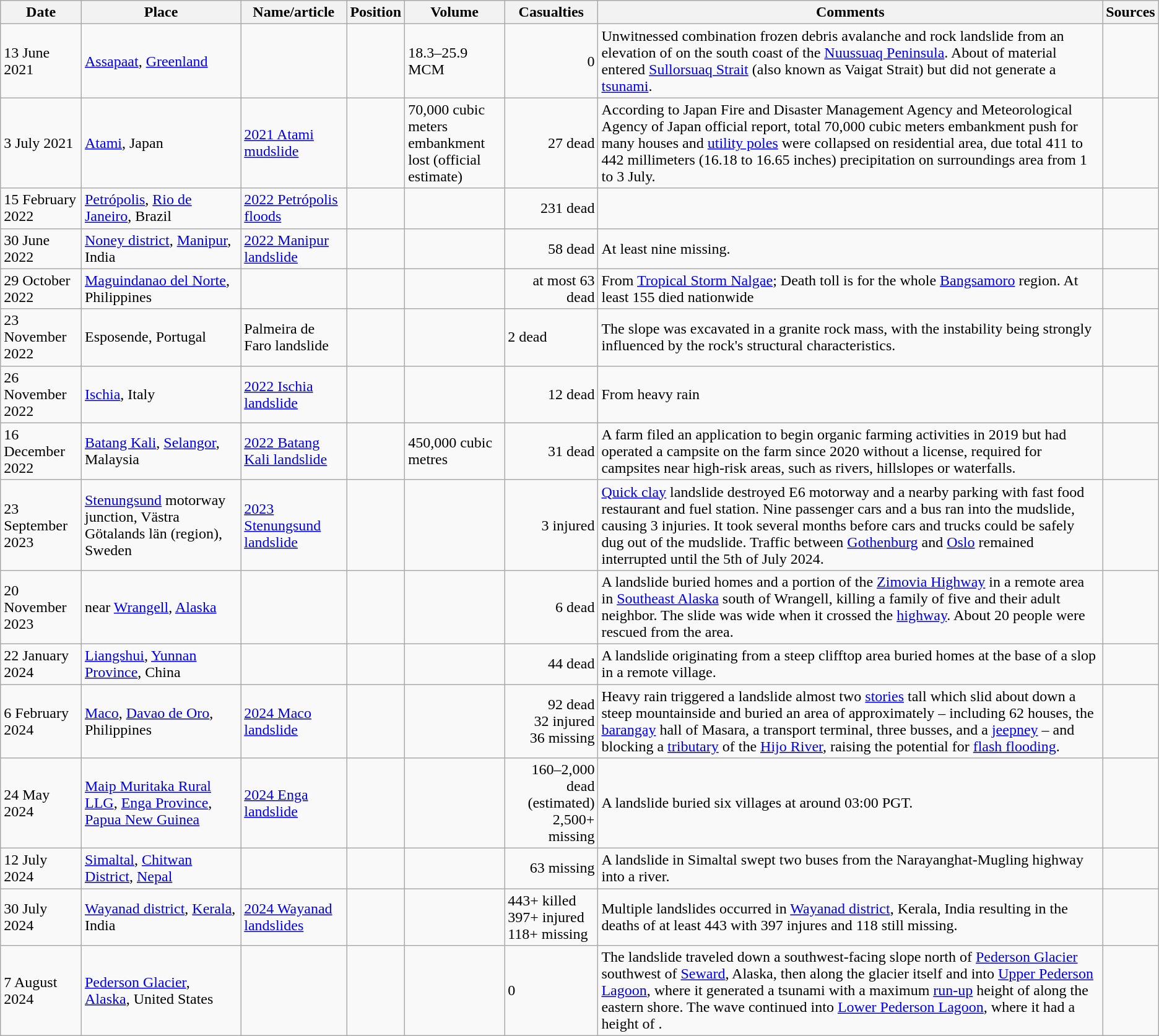<table class="wikitable sortable">
<tr style="background:#ececec;">
<th>Date</th>
<th>Place</th>
<th>Name/article</th>
<th>Position</th>
<th style="width:100px;">Volume</th>
<th>Casualties</th>
<th>Comments</th>
<th>Sources<br></th>
</tr>
<tr>
<td>13 June 2021</td>
<td><a href='#'>Assapaat</a>, <a href='#'>Greenland</a></td>
<td></td>
<td></td>
<td>18.3–25.9 MCM</td>
<td align="right">0</td>
<td>Unwitnessed combination frozen debris avalanche and rock landslide from an elevation of  on the south coast of the <a href='#'>Nuussuaq Peninsula</a>. About  of material entered <a href='#'>Sullorsuaq Strait</a> (also known as Vaigat Strait) but did not generate a <a href='#'>tsunami</a>.</td>
<td></td>
</tr>
<tr>
<td>3 July 2021</td>
<td><a href='#'>Atami</a>, Japan</td>
<td><a href='#'>2021 Atami mudslide</a></td>
<td></td>
<td>70,000 cubic meters embankment lost (official estimate)</td>
<td align="right">27 dead</td>
<td>According to Japan Fire and Disaster Management Agency and Meteorological Agency of Japan official report, total 70,000 cubic meters embankment push for many houses and <a href='#'>utility poles</a> were collapsed on residential area, due total 411 to 442 millimeters (16.18 to 16.65 inches) precipitation on surroundings area from 1 to 3 July.</td>
<td></td>
</tr>
<tr>
<td>15 February 2022</td>
<td><a href='#'>Petrópolis</a>, <a href='#'>Rio de Janeiro</a>, Brazil</td>
<td><a href='#'>2022 Petrópolis floods</a></td>
<td></td>
<td></td>
<td align="right">231 dead</td>
<td></td>
<td></td>
</tr>
<tr>
<td>30 June 2022</td>
<td><a href='#'>Noney district</a>, <a href='#'>Manipur</a>, India</td>
<td><a href='#'>2022 Manipur landslide</a></td>
<td></td>
<td></td>
<td align="right">58 dead</td>
<td>At least nine missing.</td>
<td></td>
</tr>
<tr>
<td>29 October 2022</td>
<td><a href='#'>Maguindanao del Norte</a>, Philippines</td>
<td></td>
<td></td>
<td></td>
<td align="right">at most 63 dead</td>
<td>From <a href='#'>Tropical Storm Nalgae</a>; Death toll is for the whole <a href='#'>Bangsamoro</a> region. At least 155 died nationwide</td>
<td></td>
</tr>
<tr>
<td>23 November 2022</td>
<td>Esposende, Portugal</td>
<td>Palmeira de Faro landslide</td>
<td></td>
<td></td>
<td>2 dead</td>
<td>The slope was excavated in a granite rock mass, with the instability being strongly influenced by the rock's structural characteristics.</td>
<td></td>
</tr>
<tr>
<td>26 November 2022</td>
<td><a href='#'>Ischia</a>, Italy</td>
<td><a href='#'>2022 Ischia landslide</a></td>
<td></td>
<td></td>
<td align="right">12 dead</td>
<td>From heavy rain</td>
<td></td>
</tr>
<tr>
<td>16 December 2022</td>
<td><a href='#'>Batang Kali</a>, <a href='#'>Selangor</a>, Malaysia</td>
<td><a href='#'>2022 Batang Kali landslide</a></td>
<td></td>
<td>450,000 cubic metres</td>
<td align="right">31 dead</td>
<td>A farm filed an application to begin organic farming activities in 2019 but had operated a campsite on the farm since 2020 without a license, required for campsites near high-risk areas, such as rivers, hillslopes or waterfalls.</td>
<td></td>
</tr>
<tr>
<td>23 September 2023</td>
<td><a href='#'>Stenungsund</a> motorway junction, Västra Götalands län (region), Sweden</td>
<td><a href='#'>2023 Stenungsund landslide</a></td>
<td></td>
<td></td>
<td align="right">3 injured</td>
<td><a href='#'>Quick clay</a> landslide destroyed E6 motorway and a nearby parking with fast food restaurant and fuel station. Nine passenger cars and a bus ran into the mudslide, causing 3 injuries. It took several months before cars and trucks could be safely dug out of the mudslide. Traffic between <a href='#'>Gothenburg</a> and <a href='#'>Oslo</a> remained interrupted until the 5th of July 2024.</td>
</tr>
<tr>
<td>20 November 2023</td>
<td>near <a href='#'>Wrangell</a>, <a href='#'>Alaska</a></td>
<td></td>
<td></td>
<td></td>
<td align="right">6 dead</td>
<td>A landslide buried homes and a portion of the <a href='#'>Zimovia Highway</a> in a remote area in <a href='#'>Southeast Alaska</a>  south of Wrangell, killing a family of five and their adult neighbor. The slide was  wide when it crossed the <a href='#'>highway</a>. About 20 people were rescued from the area.</td>
<td></td>
</tr>
<tr>
<td>22 January 2024</td>
<td><a href='#'>Liangshui</a>, <a href='#'>Yunnan Province</a>, China</td>
<td></td>
<td></td>
<td></td>
<td align="right">44 dead</td>
<td>A landslide originating from a steep clifftop area buried homes at the base of a slop in a remote village.</td>
<td></td>
</tr>
<tr>
<td>6 February 2024</td>
<td><a href='#'>Maco</a>, <a href='#'>Davao de Oro</a>, Philippines</td>
<td><a href='#'>2024 Maco landslide</a></td>
<td></td>
<td></td>
<td align="right">92 dead<br>32 injured<br>36 missing</td>
<td>Heavy rain triggered a landslide almost two <a href='#'>stories</a> tall which slid about  down a steep mountainside and buried an area of approximately  – including 62 houses, the <a href='#'>barangay</a> hall of Masara, a transport terminal, three busses, and a <a href='#'>jeepney</a> – and blocking a <a href='#'>tributary</a> of the <a href='#'>Hijo River</a>, raising the potential for <a href='#'>flash flooding</a>.</td>
<td><br><br></td>
</tr>
<tr>
<td>24 May 2024</td>
<td><a href='#'>Maip Muritaka Rural LLG</a>, <a href='#'>Enga Province</a>, <a href='#'>Papua New Guinea</a></td>
<td><a href='#'>2024 Enga landslide</a></td>
<td></td>
<td></td>
<td align="right">160–2,000 dead (estimated)<br>2,500+ missing</td>
<td>A landslide buried six villages at around 03:00 PGT.</td>
<td></td>
</tr>
<tr>
<td>12 July 2024</td>
<td><a href='#'>Simaltal</a>, <a href='#'>Chitwan District</a>, <a href='#'>Nepal</a></td>
<td></td>
<td></td>
<td></td>
<td align="right">63 missing</td>
<td>A landslide in Simaltal swept two buses from the Narayanghat-Mugling highway into a river.</td>
<td></td>
</tr>
<tr>
<td>30 July 2024</td>
<td><a href='#'>Wayanad district</a>, <a href='#'>Kerala</a>, India</td>
<td><a href='#'>2024 Wayanad landslides</a></td>
<td></td>
<td></td>
<td>443+ killed<br>397+ injured<br>118+ missing</td>
<td>Multiple landslides occurred in <a href='#'>Wayanad district</a>, Kerala, India resulting in the deaths of at least 443 with 397 injures and 118 still missing.</td>
<td></td>
</tr>
<tr>
<td>7 August 2024</td>
<td><a href='#'>Pederson Glacier</a>, <a href='#'>Alaska</a>, United States</td>
<td></td>
<td></td>
<td></td>
<td>0</td>
<td>The landslide traveled down a southwest-facing slope north of <a href='#'>Pederson Glacier</a> southwest of <a href='#'>Seward</a>, Alaska, then along the glacier itself and into <a href='#'>Upper Pederson Lagoon</a>, where it generated a tsunami with a maximum <a href='#'>run-up</a> height of  along the eastern shore. The wave continued into <a href='#'>Lower Pederson Lagoon</a>, where it had a height of .</td>
<td></td>
</tr>
</table>
